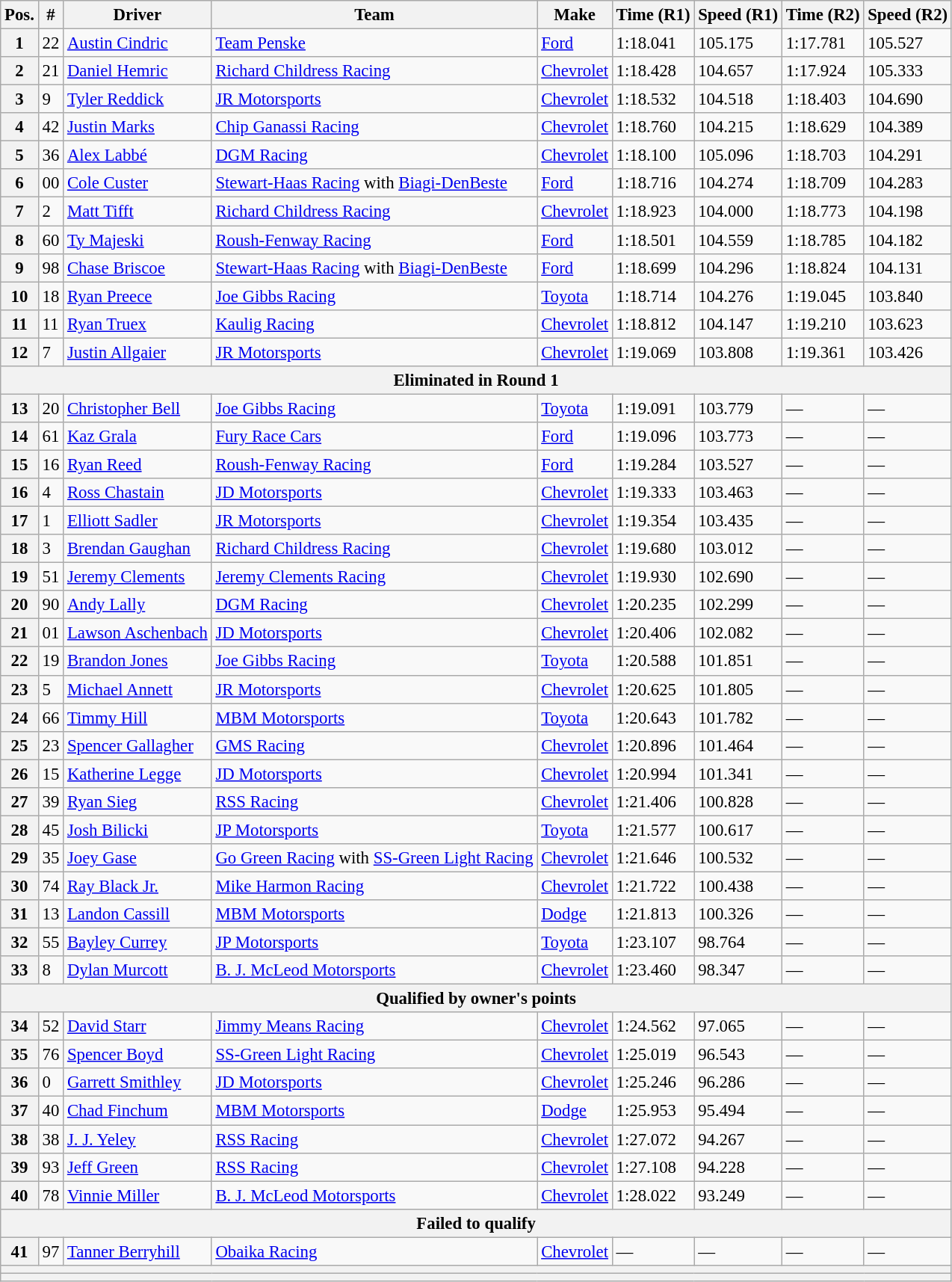<table class="wikitable" style="font-size:95%">
<tr>
<th>Pos.</th>
<th>#</th>
<th>Driver</th>
<th>Team</th>
<th>Make</th>
<th>Time (R1)</th>
<th>Speed (R1)</th>
<th>Time (R2)</th>
<th>Speed (R2)</th>
</tr>
<tr>
<th>1</th>
<td>22</td>
<td><a href='#'>Austin Cindric</a></td>
<td><a href='#'>Team Penske</a></td>
<td><a href='#'>Ford</a></td>
<td>1:18.041</td>
<td>105.175</td>
<td>1:17.781</td>
<td>105.527</td>
</tr>
<tr>
<th>2</th>
<td>21</td>
<td><a href='#'>Daniel Hemric</a></td>
<td><a href='#'>Richard Childress Racing</a></td>
<td><a href='#'>Chevrolet</a></td>
<td>1:18.428</td>
<td>104.657</td>
<td>1:17.924</td>
<td>105.333</td>
</tr>
<tr>
<th>3</th>
<td>9</td>
<td><a href='#'>Tyler Reddick</a></td>
<td><a href='#'>JR Motorsports</a></td>
<td><a href='#'>Chevrolet</a></td>
<td>1:18.532</td>
<td>104.518</td>
<td>1:18.403</td>
<td>104.690</td>
</tr>
<tr>
<th>4</th>
<td>42</td>
<td><a href='#'>Justin Marks</a></td>
<td><a href='#'>Chip Ganassi Racing</a></td>
<td><a href='#'>Chevrolet</a></td>
<td>1:18.760</td>
<td>104.215</td>
<td>1:18.629  </td>
<td>104.389</td>
</tr>
<tr>
<th>5</th>
<td>36</td>
<td><a href='#'>Alex Labbé</a></td>
<td><a href='#'>DGM Racing</a></td>
<td><a href='#'>Chevrolet</a></td>
<td>1:18.100</td>
<td>105.096</td>
<td>1:18.703</td>
<td>104.291</td>
</tr>
<tr>
<th>6</th>
<td>00</td>
<td><a href='#'>Cole Custer</a></td>
<td><a href='#'>Stewart-Haas Racing</a> with <a href='#'>Biagi-DenBeste</a></td>
<td><a href='#'>Ford</a></td>
<td>1:18.716</td>
<td>104.274</td>
<td>1:18.709</td>
<td>104.283</td>
</tr>
<tr>
<th>7</th>
<td>2</td>
<td><a href='#'>Matt Tifft</a></td>
<td><a href='#'>Richard Childress Racing</a></td>
<td><a href='#'>Chevrolet</a></td>
<td>1:18.923</td>
<td>104.000</td>
<td>1:18.773</td>
<td>104.198</td>
</tr>
<tr>
<th>8</th>
<td>60</td>
<td><a href='#'>Ty Majeski</a></td>
<td><a href='#'>Roush-Fenway Racing</a></td>
<td><a href='#'>Ford</a></td>
<td>1:18.501</td>
<td>104.559</td>
<td>1:18.785</td>
<td>104.182</td>
</tr>
<tr>
<th>9</th>
<td>98</td>
<td><a href='#'>Chase Briscoe</a></td>
<td><a href='#'>Stewart-Haas Racing</a> with <a href='#'>Biagi-DenBeste</a></td>
<td><a href='#'>Ford</a></td>
<td>1:18.699</td>
<td>104.296</td>
<td>1:18.824</td>
<td>104.131</td>
</tr>
<tr>
<th>10</th>
<td>18</td>
<td><a href='#'>Ryan Preece</a></td>
<td><a href='#'>Joe Gibbs Racing</a></td>
<td><a href='#'>Toyota</a></td>
<td>1:18.714</td>
<td>104.276</td>
<td>1:19.045</td>
<td>103.840</td>
</tr>
<tr>
<th>11</th>
<td>11</td>
<td><a href='#'>Ryan Truex</a></td>
<td><a href='#'>Kaulig Racing</a></td>
<td><a href='#'>Chevrolet</a></td>
<td>1:18.812</td>
<td>104.147</td>
<td>1:19.210</td>
<td>103.623</td>
</tr>
<tr>
<th>12</th>
<td>7</td>
<td><a href='#'>Justin Allgaier</a></td>
<td><a href='#'>JR Motorsports</a></td>
<td><a href='#'>Chevrolet</a></td>
<td>1:19.069</td>
<td>103.808</td>
<td>1:19.361</td>
<td>103.426</td>
</tr>
<tr>
<th colspan="9">Eliminated in Round 1</th>
</tr>
<tr>
<th>13</th>
<td>20</td>
<td><a href='#'>Christopher Bell</a></td>
<td><a href='#'>Joe Gibbs Racing</a></td>
<td><a href='#'>Toyota</a></td>
<td>1:19.091</td>
<td>103.779</td>
<td>—</td>
<td>—</td>
</tr>
<tr>
<th>14</th>
<td>61</td>
<td><a href='#'>Kaz Grala</a></td>
<td><a href='#'>Fury Race Cars</a></td>
<td><a href='#'>Ford</a></td>
<td>1:19.096</td>
<td>103.773</td>
<td>—</td>
<td>—</td>
</tr>
<tr>
<th>15</th>
<td>16</td>
<td><a href='#'>Ryan Reed</a></td>
<td><a href='#'>Roush-Fenway Racing</a></td>
<td><a href='#'>Ford</a></td>
<td>1:19.284</td>
<td>103.527</td>
<td>—</td>
<td>—</td>
</tr>
<tr>
<th>16</th>
<td>4</td>
<td><a href='#'>Ross Chastain</a></td>
<td><a href='#'>JD Motorsports</a></td>
<td><a href='#'>Chevrolet</a></td>
<td>1:19.333</td>
<td>103.463</td>
<td>—</td>
<td>—</td>
</tr>
<tr>
<th>17</th>
<td>1</td>
<td><a href='#'>Elliott Sadler</a></td>
<td><a href='#'>JR Motorsports</a></td>
<td><a href='#'>Chevrolet</a></td>
<td>1:19.354</td>
<td>103.435</td>
<td>—</td>
<td>—</td>
</tr>
<tr>
<th>18</th>
<td>3</td>
<td><a href='#'>Brendan Gaughan</a></td>
<td><a href='#'>Richard Childress Racing</a></td>
<td><a href='#'>Chevrolet</a></td>
<td>1:19.680</td>
<td>103.012</td>
<td>—</td>
<td>—</td>
</tr>
<tr>
<th>19</th>
<td>51</td>
<td><a href='#'>Jeremy Clements</a></td>
<td><a href='#'>Jeremy Clements Racing</a></td>
<td><a href='#'>Chevrolet</a></td>
<td>1:19.930</td>
<td>102.690</td>
<td>—</td>
<td>—</td>
</tr>
<tr>
<th>20</th>
<td>90</td>
<td><a href='#'>Andy Lally</a></td>
<td><a href='#'>DGM Racing</a></td>
<td><a href='#'>Chevrolet</a></td>
<td>1:20.235</td>
<td>102.299</td>
<td>—</td>
<td>—</td>
</tr>
<tr>
<th>21</th>
<td>01</td>
<td><a href='#'>Lawson Aschenbach</a></td>
<td><a href='#'>JD Motorsports</a></td>
<td><a href='#'>Chevrolet</a></td>
<td>1:20.406</td>
<td>102.082</td>
<td>—</td>
<td>—</td>
</tr>
<tr>
<th>22</th>
<td>19</td>
<td><a href='#'>Brandon Jones</a></td>
<td><a href='#'>Joe Gibbs Racing</a></td>
<td><a href='#'>Toyota</a></td>
<td>1:20.588</td>
<td>101.851</td>
<td>—</td>
<td>—</td>
</tr>
<tr>
<th>23</th>
<td>5</td>
<td><a href='#'>Michael Annett</a></td>
<td><a href='#'>JR Motorsports</a></td>
<td><a href='#'>Chevrolet</a></td>
<td>1:20.625</td>
<td>101.805</td>
<td>—</td>
<td>—</td>
</tr>
<tr>
<th>24</th>
<td>66</td>
<td><a href='#'>Timmy Hill</a></td>
<td><a href='#'>MBM Motorsports</a></td>
<td><a href='#'>Toyota</a></td>
<td>1:20.643</td>
<td>101.782</td>
<td>—</td>
<td>—</td>
</tr>
<tr>
<th>25</th>
<td>23</td>
<td><a href='#'>Spencer Gallagher</a></td>
<td><a href='#'>GMS Racing</a></td>
<td><a href='#'>Chevrolet</a></td>
<td>1:20.896</td>
<td>101.464</td>
<td>—</td>
<td>—</td>
</tr>
<tr>
<th>26</th>
<td>15</td>
<td><a href='#'>Katherine Legge</a></td>
<td><a href='#'>JD Motorsports</a></td>
<td><a href='#'>Chevrolet</a></td>
<td>1:20.994</td>
<td>101.341</td>
<td>—</td>
<td>—</td>
</tr>
<tr>
<th>27</th>
<td>39</td>
<td><a href='#'>Ryan Sieg</a></td>
<td><a href='#'>RSS Racing</a></td>
<td><a href='#'>Chevrolet</a></td>
<td>1:21.406</td>
<td>100.828</td>
<td>—</td>
<td>—</td>
</tr>
<tr>
<th>28</th>
<td>45</td>
<td><a href='#'>Josh Bilicki</a></td>
<td><a href='#'>JP Motorsports</a></td>
<td><a href='#'>Toyota</a></td>
<td>1:21.577</td>
<td>100.617</td>
<td>—</td>
<td>—</td>
</tr>
<tr>
<th>29</th>
<td>35</td>
<td><a href='#'>Joey Gase</a></td>
<td><a href='#'>Go Green Racing</a> with <a href='#'>SS-Green Light Racing</a></td>
<td><a href='#'>Chevrolet</a></td>
<td>1:21.646</td>
<td>100.532</td>
<td>—</td>
<td>—</td>
</tr>
<tr>
<th>30</th>
<td>74</td>
<td><a href='#'>Ray Black Jr.</a></td>
<td><a href='#'>Mike Harmon Racing</a></td>
<td><a href='#'>Chevrolet</a></td>
<td>1:21.722</td>
<td>100.438</td>
<td>—</td>
<td>—</td>
</tr>
<tr>
<th>31</th>
<td>13</td>
<td><a href='#'>Landon Cassill</a></td>
<td><a href='#'>MBM Motorsports</a></td>
<td><a href='#'>Dodge</a></td>
<td>1:21.813</td>
<td>100.326</td>
<td>—</td>
<td>—</td>
</tr>
<tr>
<th>32</th>
<td>55</td>
<td><a href='#'>Bayley Currey</a></td>
<td><a href='#'>JP Motorsports</a></td>
<td><a href='#'>Toyota</a></td>
<td>1:23.107</td>
<td>98.764</td>
<td>—</td>
<td>—</td>
</tr>
<tr>
<th>33</th>
<td>8</td>
<td><a href='#'>Dylan Murcott</a></td>
<td><a href='#'>B. J. McLeod Motorsports</a></td>
<td><a href='#'>Chevrolet</a></td>
<td>1:23.460</td>
<td>98.347</td>
<td>—</td>
<td>—</td>
</tr>
<tr>
<th colspan="9">Qualified by owner's points</th>
</tr>
<tr>
<th>34</th>
<td>52</td>
<td><a href='#'>David Starr</a></td>
<td><a href='#'>Jimmy Means Racing</a></td>
<td><a href='#'>Chevrolet</a></td>
<td>1:24.562</td>
<td>97.065</td>
<td>—</td>
<td>—</td>
</tr>
<tr>
<th>35</th>
<td>76</td>
<td><a href='#'>Spencer Boyd</a></td>
<td><a href='#'>SS-Green Light Racing</a></td>
<td><a href='#'>Chevrolet</a></td>
<td>1:25.019</td>
<td>96.543</td>
<td>—</td>
<td>—</td>
</tr>
<tr>
<th>36</th>
<td>0</td>
<td><a href='#'>Garrett Smithley</a></td>
<td><a href='#'>JD Motorsports</a></td>
<td><a href='#'>Chevrolet</a></td>
<td>1:25.246</td>
<td>96.286</td>
<td>—</td>
<td>—</td>
</tr>
<tr>
<th>37</th>
<td>40</td>
<td><a href='#'>Chad Finchum</a></td>
<td><a href='#'>MBM Motorsports</a></td>
<td><a href='#'>Dodge</a></td>
<td>1:25.953</td>
<td>95.494</td>
<td>—</td>
<td>—</td>
</tr>
<tr>
<th>38</th>
<td>38</td>
<td><a href='#'>J. J. Yeley</a></td>
<td><a href='#'>RSS Racing</a></td>
<td><a href='#'>Chevrolet</a></td>
<td>1:27.072</td>
<td>94.267</td>
<td>—</td>
<td>—</td>
</tr>
<tr>
<th>39</th>
<td>93</td>
<td><a href='#'>Jeff Green</a></td>
<td><a href='#'>RSS Racing</a></td>
<td><a href='#'>Chevrolet</a></td>
<td>1:27.108</td>
<td>94.228</td>
<td>—</td>
<td>—</td>
</tr>
<tr>
<th>40</th>
<td>78</td>
<td><a href='#'>Vinnie Miller</a></td>
<td><a href='#'>B. J. McLeod Motorsports</a></td>
<td><a href='#'>Chevrolet</a></td>
<td>1:28.022</td>
<td>93.249</td>
<td>—</td>
<td>—</td>
</tr>
<tr>
<th colspan="9">Failed to qualify</th>
</tr>
<tr>
<th>41</th>
<td>97</td>
<td><a href='#'>Tanner Berryhill</a></td>
<td><a href='#'>Obaika Racing</a></td>
<td><a href='#'>Chevrolet</a></td>
<td>—</td>
<td>—</td>
<td>—</td>
<td>—</td>
</tr>
<tr>
<th colspan="9"></th>
</tr>
<tr>
<th colspan="9"></th>
</tr>
</table>
